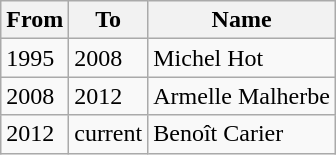<table class="wikitable">
<tr>
<th>From</th>
<th>To</th>
<th>Name</th>
</tr>
<tr>
<td>1995</td>
<td>2008</td>
<td>Michel Hot</td>
</tr>
<tr>
<td>2008</td>
<td>2012</td>
<td>Armelle Malherbe</td>
</tr>
<tr>
<td>2012</td>
<td>current</td>
<td>Benoît Carier</td>
</tr>
</table>
